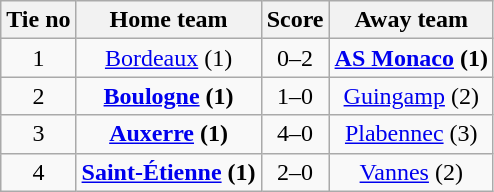<table class="wikitable" style="text-align:center">
<tr>
<th>Tie no</th>
<th>Home team</th>
<th>Score</th>
<th>Away team</th>
</tr>
<tr>
<td>1</td>
<td><a href='#'>Bordeaux</a> (1)</td>
<td>0–2</td>
<td><strong><a href='#'>AS Monaco</a> (1)</strong></td>
</tr>
<tr>
<td>2</td>
<td><strong><a href='#'>Boulogne</a> (1)</strong></td>
<td>1–0</td>
<td><a href='#'>Guingamp</a> (2)</td>
</tr>
<tr>
<td>3</td>
<td><strong><a href='#'>Auxerre</a> (1)</strong></td>
<td>4–0</td>
<td><a href='#'>Plabennec</a> (3)</td>
</tr>
<tr>
<td>4</td>
<td><strong><a href='#'>Saint-Étienne</a> (1)</strong></td>
<td>2–0</td>
<td><a href='#'>Vannes</a> (2)</td>
</tr>
</table>
